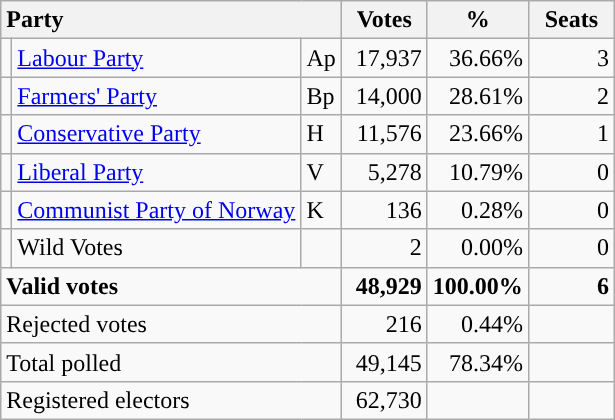<table class="wikitable" border="1" style="text-align:right;">
<tr>
<th style="text-align:left;" colspan=3>Party</th>
<th align=center width="50">Votes</th>
<th align=center width="50">%</th>
<th align=center width="50">Seats</th>
</tr>
<tr>
<td style="color:inherit;background:"></td>
<td align=left><a href='#'>Labour Party</a></td>
<td align=left>Ap</td>
<td>17,937</td>
<td>36.66%</td>
<td>3</td>
</tr>
<tr>
<td style="color:inherit;background:"></td>
<td align=left><a href='#'>Farmers' Party</a></td>
<td align=left>Bp</td>
<td>14,000</td>
<td>28.61%</td>
<td>2</td>
</tr>
<tr>
<td></td>
<td align=left><a href='#'>Conservative Party</a></td>
<td align=left>H</td>
<td>11,576</td>
<td>23.66%</td>
<td>1</td>
</tr>
<tr>
<td style="color:inherit;background:"></td>
<td align=left><a href='#'>Liberal Party</a></td>
<td align=left>V</td>
<td>5,278</td>
<td>10.79%</td>
<td>0</td>
</tr>
<tr>
<td style="color:inherit;background:"></td>
<td align=left><a href='#'>Communist Party of Norway</a></td>
<td align=left>K</td>
<td>136</td>
<td>0.28%</td>
<td>0</td>
</tr>
<tr>
<td></td>
<td align=left>Wild Votes</td>
<td align=left></td>
<td>2</td>
<td>0.00%</td>
<td>0</td>
</tr>
<tr style="font-weight:bold">
<td align=left colspan=3>Valid votes</td>
<td>48,929</td>
<td>100.00%</td>
<td>6</td>
</tr>
<tr>
<td align=left colspan=3>Rejected votes</td>
<td>216</td>
<td>0.44%</td>
<td></td>
</tr>
<tr>
<td align=left colspan=3>Total polled</td>
<td>49,145</td>
<td>78.34%</td>
<td></td>
</tr>
<tr>
<td align=left colspan=3>Registered electors</td>
<td>62,730</td>
<td></td>
<td></td>
</tr>
</table>
